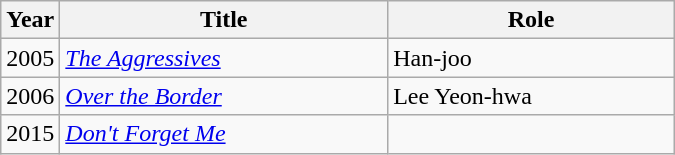<table class="wikitable" style="width:450px">
<tr>
<th width=10>Year</th>
<th>Title</th>
<th>Role</th>
</tr>
<tr>
<td>2005</td>
<td><em><a href='#'>The Aggressives</a></em></td>
<td>Han-joo</td>
</tr>
<tr>
<td>2006</td>
<td><em><a href='#'>Over the Border</a></em></td>
<td>Lee Yeon-hwa</td>
</tr>
<tr>
<td>2015</td>
<td><em><a href='#'>Don't Forget Me</a></em></td>
<td></td>
</tr>
</table>
